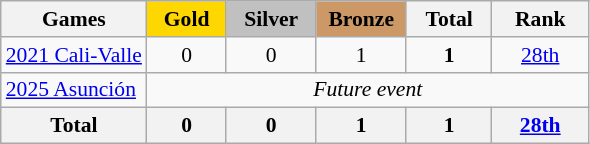<table class="wikitable" style="text-align:center; font-size:90%;">
<tr>
<th>Games</th>
<td style="background:gold; width:3.2em; font-weight:bold;">Gold</td>
<td style="background:silver; width:3.7em; font-weight:bold;">Silver</td>
<td style="background:#c96; width:3.7em; font-weight:bold;">Bronze</td>
<th style="width:3.5em; font-weight:bold;">Total</th>
<th style="width:4em; font-weight:bold;">Rank</th>
</tr>
<tr>
<td align=left> <a href='#'>2021 Cali-Valle</a></td>
<td>0</td>
<td>0</td>
<td>1</td>
<td><strong>1</strong></td>
<td><a href='#'>28th</a></td>
</tr>
<tr>
<td align=left> <a href='#'>2025 Asunción</a></td>
<td colspan="5"><em>Future event</em></td>
</tr>
<tr>
<th>Total</th>
<th>0</th>
<th>0</th>
<th>1</th>
<th>1</th>
<th><a href='#'>28th</a></th>
</tr>
</table>
